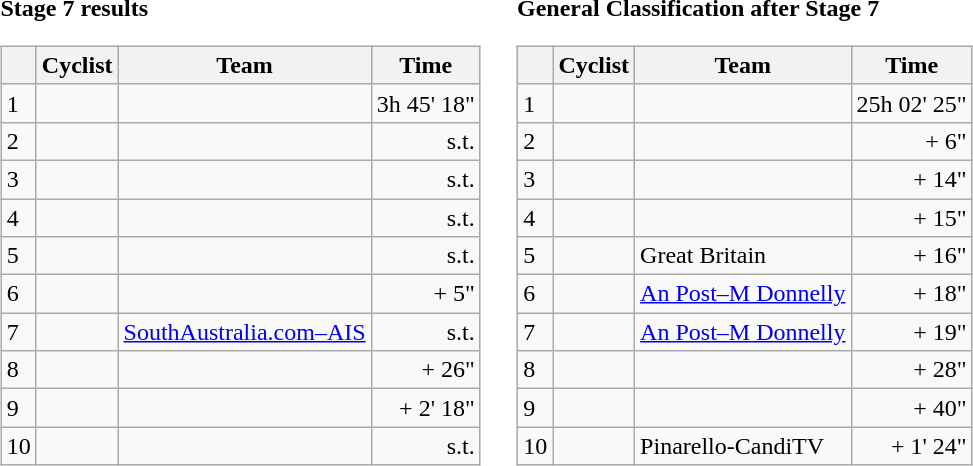<table>
<tr>
<td><strong>Stage 7 results</strong><br><table class="wikitable">
<tr>
<th></th>
<th>Cyclist</th>
<th>Team</th>
<th>Time</th>
</tr>
<tr>
<td>1</td>
<td></td>
<td></td>
<td align="right">3h 45' 18"</td>
</tr>
<tr>
<td>2</td>
<td></td>
<td></td>
<td align="right">s.t.</td>
</tr>
<tr>
<td>3</td>
<td></td>
<td></td>
<td align="right">s.t.</td>
</tr>
<tr>
<td>4</td>
<td></td>
<td></td>
<td align="right">s.t.</td>
</tr>
<tr>
<td>5</td>
<td></td>
<td></td>
<td align="right">s.t.</td>
</tr>
<tr>
<td>6</td>
<td></td>
<td></td>
<td align="right">+ 5"</td>
</tr>
<tr>
<td>7</td>
<td></td>
<td><a href='#'>SouthAustralia.com–AIS</a></td>
<td align="right">s.t.</td>
</tr>
<tr>
<td>8</td>
<td></td>
<td></td>
<td align="right">+ 26"</td>
</tr>
<tr>
<td>9</td>
<td></td>
<td></td>
<td align="right">+ 2' 18"</td>
</tr>
<tr>
<td>10</td>
<td></td>
<td></td>
<td align="right">s.t.</td>
</tr>
</table>
</td>
<td></td>
<td><strong>General Classification after Stage 7</strong><br><table class="wikitable">
<tr>
<th></th>
<th>Cyclist</th>
<th>Team</th>
<th>Time</th>
</tr>
<tr>
<td>1</td>
<td></td>
<td></td>
<td align="right">25h 02' 25"</td>
</tr>
<tr>
<td>2</td>
<td></td>
<td></td>
<td align="right">+ 6"</td>
</tr>
<tr>
<td>3</td>
<td></td>
<td></td>
<td align="right">+ 14"</td>
</tr>
<tr>
<td>4</td>
<td></td>
<td></td>
<td align="right">+ 15"</td>
</tr>
<tr>
<td>5</td>
<td></td>
<td>Great Britain</td>
<td align="right">+ 16"</td>
</tr>
<tr>
<td>6</td>
<td></td>
<td><a href='#'>An Post–M Donnelly</a></td>
<td align="right">+ 18"</td>
</tr>
<tr>
<td>7</td>
<td></td>
<td><a href='#'>An Post–M Donnelly</a></td>
<td align="right">+ 19"</td>
</tr>
<tr>
<td>8</td>
<td></td>
<td></td>
<td align="right">+ 28"</td>
</tr>
<tr>
<td>9</td>
<td></td>
<td></td>
<td align="right">+ 40"</td>
</tr>
<tr>
<td>10</td>
<td></td>
<td>Pinarello-CandiTV</td>
<td align="right">+ 1' 24"</td>
</tr>
</table>
</td>
</tr>
</table>
